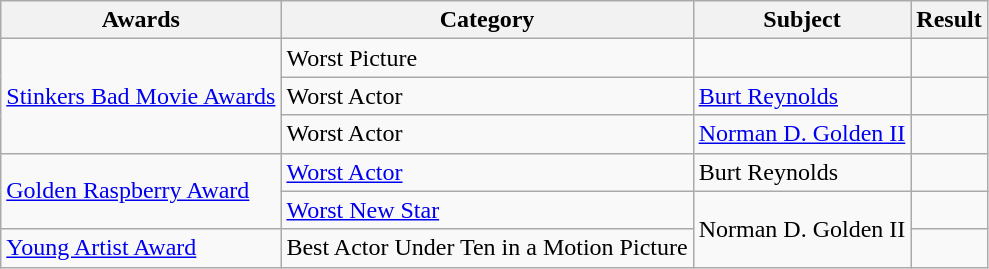<table class="wikitable">
<tr>
<th>Awards</th>
<th>Category</th>
<th>Subject</th>
<th>Result</th>
</tr>
<tr>
<td rowspan=3><a href='#'>Stinkers Bad Movie Awards</a></td>
<td>Worst Picture</td>
<td></td>
<td></td>
</tr>
<tr>
<td>Worst Actor</td>
<td><a href='#'>Burt Reynolds</a></td>
<td></td>
</tr>
<tr>
<td>Worst Actor</td>
<td><a href='#'>Norman D. Golden II</a></td>
<td></td>
</tr>
<tr>
<td rowspan=2><a href='#'>Golden Raspberry Award</a></td>
<td><a href='#'>Worst Actor</a></td>
<td>Burt Reynolds</td>
<td></td>
</tr>
<tr>
<td><a href='#'>Worst New Star</a></td>
<td rowspan=2>Norman D. Golden II</td>
<td></td>
</tr>
<tr>
<td><a href='#'>Young Artist Award</a></td>
<td>Best Actor Under Ten in a Motion Picture</td>
<td></td>
</tr>
</table>
